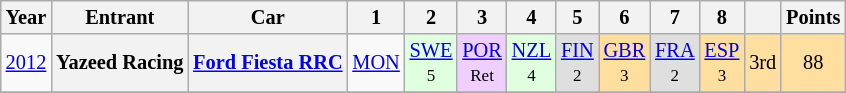<table class="wikitable" border="1" style="text-align:center; font-size:85%;">
<tr>
<th>Year</th>
<th>Entrant</th>
<th>Car</th>
<th>1</th>
<th>2</th>
<th>3</th>
<th>4</th>
<th>5</th>
<th>6</th>
<th>7</th>
<th>8</th>
<th></th>
<th>Points</th>
</tr>
<tr>
<td><a href='#'>2012</a></td>
<th nowrap>Yazeed Racing</th>
<th nowrap><a href='#'>Ford Fiesta RRC</a></th>
<td><a href='#'>MON</a></td>
<td style="background:#DFFFDF;"><a href='#'>SWE</a><br><small>5</small></td>
<td style="background:#EFCFFF;"><a href='#'>POR</a><br><small>Ret</small></td>
<td style="background:#DFFFDF;"><a href='#'>NZL</a><br><small>4</small></td>
<td style="background:#DFDFDF;"><a href='#'>FIN</a><br><small>2</small></td>
<td style="background:#FFDF9F;"><a href='#'>GBR</a><br><small>3</small></td>
<td style="background:#DFDFDF;"><a href='#'>FRA</a><br><small>2</small></td>
<td style="background:#FFDF9F;"><a href='#'>ESP</a><br><small>3</small></td>
<td style="background:#FFDF9F;">3rd</td>
<td style="background:#FFDF9F;">88</td>
</tr>
<tr>
</tr>
</table>
